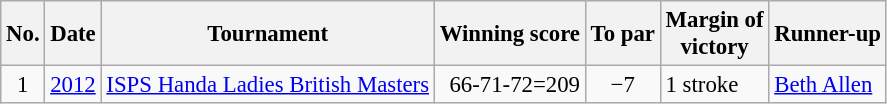<table class="wikitable " style="font-size:95%;">
<tr>
<th>No.</th>
<th>Date</th>
<th>Tournament</th>
<th>Winning score</th>
<th>To par</th>
<th>Margin of<br>victory</th>
<th>Runner-up</th>
</tr>
<tr>
<td align=center>1</td>
<td align=right><a href='#'>2012</a></td>
<td><a href='#'>ISPS Handa Ladies British Masters</a></td>
<td align=right>66-71-72=209</td>
<td align=center>−7</td>
<td>1 stroke</td>
<td> <a href='#'>Beth Allen</a></td>
</tr>
</table>
